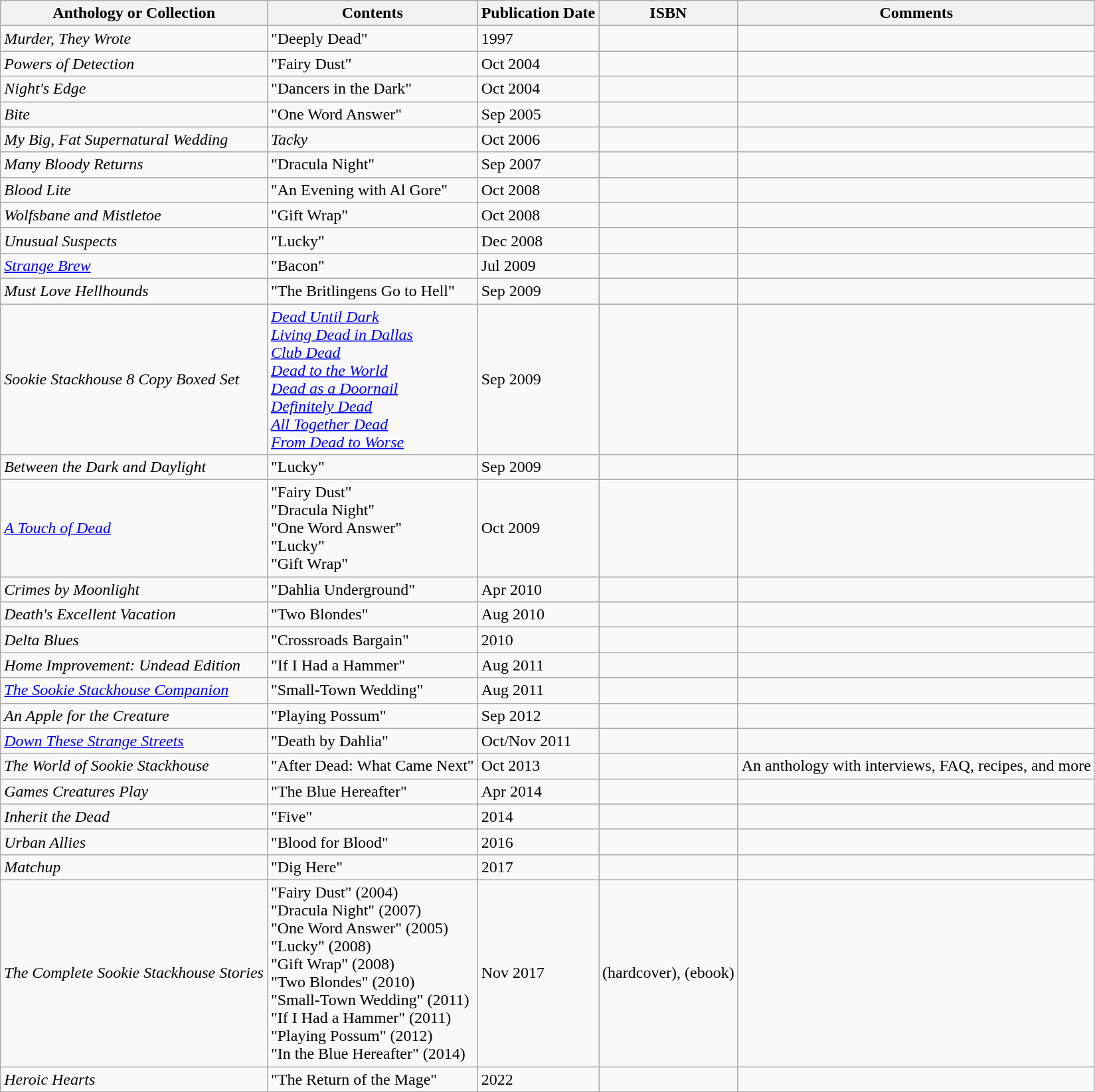<table class="wikitable">
<tr>
<th>Anthology or Collection</th>
<th>Contents</th>
<th>Publication Date</th>
<th>ISBN</th>
<th>Comments</th>
</tr>
<tr>
<td><em>Murder, They Wrote</em></td>
<td>"Deeply Dead"</td>
<td>1997</td>
<td></td>
<td></td>
</tr>
<tr>
<td><em>Powers of Detection</em></td>
<td>"Fairy Dust"</td>
<td>Oct 2004</td>
<td></td>
<td></td>
</tr>
<tr>
<td><em>Night's Edge</em></td>
<td>"Dancers in the Dark"</td>
<td>Oct 2004</td>
<td></td>
<td></td>
</tr>
<tr>
<td><em>Bite</em></td>
<td>"One Word Answer"</td>
<td>Sep 2005</td>
<td></td>
<td></td>
</tr>
<tr>
<td><em>My Big, Fat Supernatural Wedding</em></td>
<td><em>Tacky</em></td>
<td>Oct 2006</td>
<td></td>
<td></td>
</tr>
<tr>
<td><em>Many Bloody Returns</em></td>
<td>"Dracula Night"</td>
<td>Sep 2007</td>
<td></td>
<td></td>
</tr>
<tr>
<td><em>Blood Lite</em></td>
<td>"An Evening with Al Gore"</td>
<td>Oct 2008</td>
<td></td>
<td></td>
</tr>
<tr>
<td><em>Wolfsbane and Mistletoe</em></td>
<td>"Gift Wrap"</td>
<td>Oct 2008</td>
<td></td>
<td></td>
</tr>
<tr>
<td><em>Unusual Suspects</em></td>
<td>"Lucky"</td>
<td>Dec 2008</td>
<td></td>
<td></td>
</tr>
<tr>
<td><a href='#'><em>Strange Brew</em></a></td>
<td>"Bacon"</td>
<td>Jul 2009</td>
<td></td>
<td></td>
</tr>
<tr>
<td><em>Must Love Hellhounds</em></td>
<td>"The Britlingens Go to Hell"</td>
<td>Sep 2009</td>
<td></td>
<td></td>
</tr>
<tr>
<td><em>Sookie Stackhouse 8 Copy Boxed Set</em></td>
<td><em><a href='#'>Dead Until Dark</a></em><br><em><a href='#'>Living Dead in Dallas</a></em><br><em><a href='#'>Club Dead</a></em><br><em><a href='#'>Dead to the World</a></em><br><em><a href='#'>Dead as a Doornail</a></em><br><em><a href='#'>Definitely Dead</a></em><br><em><a href='#'>All Together Dead</a></em><br><em><a href='#'>From Dead to Worse</a></em></td>
<td>Sep 2009</td>
<td></td>
<td></td>
</tr>
<tr>
<td><em>Between the Dark and Daylight</em></td>
<td>"Lucky"</td>
<td>Sep 2009</td>
<td></td>
<td></td>
</tr>
<tr>
<td><em><a href='#'>A Touch of Dead</a></em></td>
<td>"Fairy Dust"<br>"Dracula Night"<br>"One Word Answer"<br>"Lucky"<br>"Gift Wrap"</td>
<td>Oct 2009</td>
<td></td>
<td></td>
</tr>
<tr>
<td><em>Crimes by Moonlight</em></td>
<td>"Dahlia Underground"</td>
<td>Apr 2010</td>
<td></td>
<td></td>
</tr>
<tr>
<td><em>Death's Excellent Vacation</em></td>
<td>"Two Blondes"</td>
<td>Aug 2010</td>
<td></td>
<td></td>
</tr>
<tr>
<td><em>Delta Blues</em></td>
<td>"Crossroads Bargain"</td>
<td>2010</td>
<td></td>
<td></td>
</tr>
<tr>
<td><em>Home Improvement: Undead Edition</em></td>
<td>"If I Had a Hammer"</td>
<td>Aug 2011</td>
<td></td>
<td></td>
</tr>
<tr>
<td><em><a href='#'>The Sookie Stackhouse Companion</a></em></td>
<td>"Small-Town Wedding"</td>
<td>Aug 2011</td>
<td></td>
<td></td>
</tr>
<tr>
<td><em>An Apple for the Creature</em></td>
<td>"Playing Possum"</td>
<td>Sep 2012</td>
<td></td>
<td></td>
</tr>
<tr>
<td><em><a href='#'>Down These Strange Streets</a></em></td>
<td>"Death by Dahlia"</td>
<td>Oct/Nov 2011</td>
<td></td>
<td></td>
</tr>
<tr>
<td><em>The World of Sookie Stackhouse</em></td>
<td>"After Dead: What Came Next"</td>
<td>Oct 2013</td>
<td></td>
<td>An anthology with interviews, FAQ, recipes, and more</td>
</tr>
<tr>
<td><em>Games Creatures Play</em></td>
<td>"The Blue Hereafter"</td>
<td>Apr 2014</td>
<td></td>
<td></td>
</tr>
<tr>
<td><em>Inherit the Dead</em></td>
<td>"Five"</td>
<td>2014</td>
<td></td>
<td></td>
</tr>
<tr>
<td><em>Urban Allies</em></td>
<td>"Blood for Blood"</td>
<td>2016</td>
<td></td>
<td></td>
</tr>
<tr>
<td><em>Matchup</em></td>
<td>"Dig Here"</td>
<td>2017</td>
<td></td>
<td></td>
</tr>
<tr>
<td><em>The Complete Sookie Stackhouse Stories</em></td>
<td>"Fairy Dust" (2004)<br>"Dracula Night" (2007)<br>"One Word Answer" (2005)<br>"Lucky" (2008)<br>"Gift Wrap" (2008)<br>"Two Blondes" (2010)<br>"Small-Town Wedding" (2011)<br>"If I Had a Hammer" (2011)<br>"Playing Possum" (2012)<br>"In the Blue Hereafter" (2014)</td>
<td>Nov 2017</td>
<td> (hardcover),  (ebook)</td>
<td></td>
</tr>
<tr>
<td><em>Heroic Hearts</em></td>
<td>"The Return of the Mage"</td>
<td>2022</td>
<td></td>
</tr>
</table>
